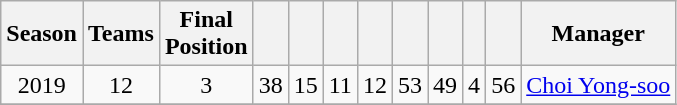<table class="wikitable" style="text-align:center">
<tr>
<th>Season</th>
<th>Teams</th>
<th>Final<br>Position</th>
<th></th>
<th></th>
<th></th>
<th></th>
<th></th>
<th></th>
<th></th>
<th></th>
<th>Manager</th>
</tr>
<tr>
<td>2019</td>
<td>12</td>
<td>3</td>
<td>38</td>
<td>15</td>
<td>11</td>
<td>12</td>
<td>53</td>
<td>49</td>
<td>4</td>
<td>56</td>
<td align=left> <a href='#'>Choi Yong-soo</a></td>
</tr>
<tr>
</tr>
</table>
